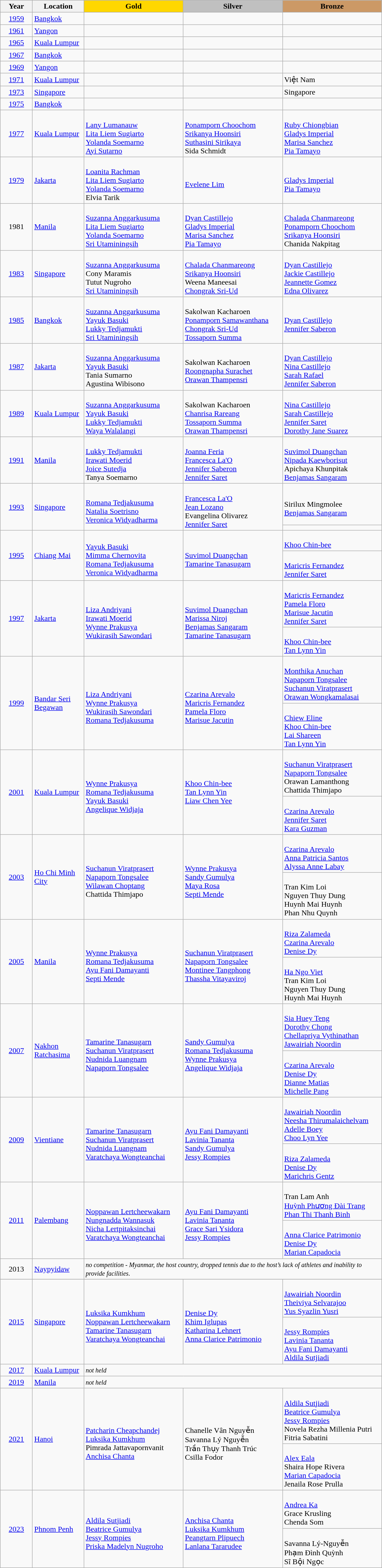<table class="wikitable">
<tr align=center>
<th width="60">Year</th>
<th width="100">Location</th>
<td width="200" bgcolor=gold><strong>Gold</strong></td>
<td width="200" bgcolor=silver><strong>Silver</strong></td>
<td width="200" bgcolor=cc9966><strong>Bronze</strong></td>
</tr>
<tr>
<td align="center"><a href='#'>1959</a></td>
<td><a href='#'>Bangkok</a></td>
<td></td>
<td></td>
<td></td>
</tr>
<tr>
<td align="center"><a href='#'>1961</a></td>
<td><a href='#'>Yangon</a></td>
<td></td>
<td></td>
<td></td>
</tr>
<tr>
<td align="center"><a href='#'>1965</a></td>
<td><a href='#'>Kuala Lumpur</a></td>
<td></td>
<td></td>
<td></td>
</tr>
<tr>
<td align="center"><a href='#'>1967</a></td>
<td><a href='#'>Bangkok</a></td>
<td></td>
<td></td>
<td></td>
</tr>
<tr>
<td align="center"><a href='#'>1969</a></td>
<td><a href='#'>Yangon</a></td>
<td></td>
<td></td>
<td></td>
</tr>
<tr>
<td align="center"><a href='#'>1971</a></td>
<td><a href='#'>Kuala Lumpur</a></td>
<td></td>
<td></td>
<td>Việt Nam</td>
</tr>
<tr>
<td align="center"><a href='#'>1973</a></td>
<td><a href='#'>Singapore</a></td>
<td></td>
<td></td>
<td>Singapore</td>
</tr>
<tr>
<td align="center"><a href='#'>1975</a></td>
<td><a href='#'>Bangkok</a></td>
<td></td>
<td></td>
<td></td>
</tr>
<tr>
<td align="center"><a href='#'>1977</a></td>
<td><a href='#'>Kuala Lumpur</a></td>
<td> <br> <a href='#'>Lany Lumanauw</a> <br> <a href='#'>Lita Liem Sugiarto</a> <br> <a href='#'>Yolanda Soemarno</a> <br> <a href='#'>Ayi Sutarno</a></td>
<td> <br> <a href='#'>Ponamporn Choochom</a> <br> <a href='#'>Srikanya Hoonsiri</a> <br> <a href='#'>Suthasini Sirikaya</a> <br> Sida Schmidt</td>
<td> <br> <a href='#'>Ruby Chiongbian</a> <br> <a href='#'>Gladys Imperial</a> <br> <a href='#'>Marisa Sanchez</a> <br> <a href='#'>Pia Tamayo</a></td>
</tr>
<tr>
<td align="center"><a href='#'>1979</a></td>
<td><a href='#'>Jakarta</a></td>
<td> <br> <a href='#'>Loanita Rachman</a> <br> <a href='#'>Lita Liem Sugiarto</a> <br> <a href='#'>Yolanda Soemarno</a> <br> Elvia Tarik</td>
<td> <br> <a href='#'>Evelene Lim</a></td>
<td> <br> <a href='#'>Gladys Imperial</a> <br> <a href='#'>Pia Tamayo</a></td>
</tr>
<tr>
<td align="center">1981</td>
<td><a href='#'>Manila</a></td>
<td> <br> <a href='#'>Suzanna Anggarkusuma</a> <br> <a href='#'>Lita Liem Sugiarto</a> <br> <a href='#'>Yolanda Soemarno</a> <br> <a href='#'>Sri Utaminingsih</a></td>
<td> <br> <a href='#'>Dyan Castillejo</a> <br> <a href='#'>Gladys Imperial</a> <br> <a href='#'>Marisa Sanchez</a> <br> <a href='#'>Pia Tamayo</a></td>
<td> <br> <a href='#'>Chalada Chanmareong</a> <br> <a href='#'>Ponamporn Choochom</a> <br> <a href='#'>Srikanya Hoonsiri</a> <br> Chanida Nakpitag</td>
</tr>
<tr>
<td align="center"><a href='#'>1983</a></td>
<td><a href='#'>Singapore</a></td>
<td> <br> <a href='#'>Suzanna Anggarkusuma</a> <br> Cony Maramis <br> Tutut Nugroho <br> <a href='#'>Sri Utaminingsih</a></td>
<td> <br> <a href='#'>Chalada Chanmareong</a> <br> <a href='#'>Srikanya Hoonsiri</a> <br> Weena Maneesai <br> <a href='#'>Chongrak Sri-Ud</a></td>
<td> <br> <a href='#'>Dyan Castillejo</a> <br> <a href='#'>Jackie Castillejo</a> <br> <a href='#'>Jeannette Gomez</a> <br> <a href='#'>Edna Olivarez</a></td>
</tr>
<tr>
<td align="center"><a href='#'>1985</a></td>
<td><a href='#'>Bangkok</a></td>
<td> <br> <a href='#'>Suzanna Anggarkusuma</a> <br> <a href='#'>Yayuk Basuki</a> <br> <a href='#'>Lukky Tedjamukti</a> <br> <a href='#'>Sri Utaminingsih</a></td>
<td> <br> Sakolwan Kacharoen <br> <a href='#'>Ponamporn Samawanthana</a> <br> <a href='#'>Chongrak Sri-Ud</a> <br> <a href='#'>Tossaporn Summa</a></td>
<td> <br> <a href='#'>Dyan Castillejo</a> <br> <a href='#'>Jennifer Saberon</a></td>
</tr>
<tr>
<td align="center"><a href='#'>1987</a></td>
<td><a href='#'>Jakarta</a></td>
<td> <br> <a href='#'>Suzanna Anggarkusuma</a> <br> <a href='#'>Yayuk Basuki</a> <br> Tania Sumarno <br> Agustina Wibisono</td>
<td> <br> Sakolwan Kacharoen <br> <a href='#'>Roongnapha Surachet</a> <br> <a href='#'>Orawan Thampensri</a></td>
<td> <br> <a href='#'>Dyan Castillejo</a> <br> <a href='#'>Nina Castillejo</a> <br> <a href='#'>Sarah Rafael</a> <br> <a href='#'>Jennifer Saberon</a></td>
</tr>
<tr>
<td align="center"><a href='#'>1989</a></td>
<td><a href='#'>Kuala Lumpur</a></td>
<td> <br> <a href='#'>Suzanna Anggarkusuma</a> <br> <a href='#'>Yayuk Basuki</a> <br> <a href='#'>Lukky Tedjamukti</a> <br> <a href='#'>Waya Walalangi</a></td>
<td> <br> Sakolwan Kacharoen <br> <a href='#'>Chanrisa Rareang</a> <br> <a href='#'>Tossaporn Summa</a> <br> <a href='#'>Orawan Thampensri</a></td>
<td> <br> <a href='#'>Nina Castillejo</a> <br> <a href='#'>Sarah Castillejo</a> <br> <a href='#'>Jennifer Saret</a> <br> <a href='#'>Dorothy Jane Suarez</a></td>
</tr>
<tr>
<td align="center"><a href='#'>1991</a></td>
<td><a href='#'>Manila</a></td>
<td> <br> <a href='#'>Lukky Tedjamukti</a> <br> <a href='#'>Irawati Moerid</a><br><a href='#'>Joice Sutedja</a><br>Tanya Soemarno</td>
<td> <br><a href='#'>Joanna Feria</a> <br> <a href='#'>Francesca La'O</a><br> <a href='#'>Jennifer Saberon</a><br><a href='#'>Jennifer Saret</a></td>
<td> <br> <a href='#'>Suvimol Duangchan</a><br> <a href='#'>Nipada Kaewborisut</a><br>Apichaya Khunpitak<br><a href='#'>Benjamas Sangaram</a></td>
</tr>
<tr>
<td rowspan="2" align="center"><a href='#'>1993</a></td>
<td rowspan="2"><a href='#'>Singapore</a></td>
<td rowspan="2"> <br> <a href='#'>Romana Tedjakusuma</a> <br> <a href='#'>Natalia Soetrisno</a><br><a href='#'>Veronica Widyadharma</a></td>
<td rowspan="2"> <br> <a href='#'>Francesca La'O</a><br><a href='#'>Jean Lozano</a> <br> Evangelina Olivarez<br><a href='#'>Jennifer Saret</a></td>
<td> <br> Sirilux Mingmolee<br><a href='#'>Benjamas Sangaram</a></td>
</tr>
<tr>
<td></td>
</tr>
<tr>
<td rowspan="2" align="center"><a href='#'>1995</a></td>
<td rowspan="2"><a href='#'>Chiang Mai</a></td>
<td rowspan="2"> <br><a href='#'>Yayuk Basuki</a><br><a href='#'>Mimma Chernovita</a> <br> <a href='#'>Romana Tedjakusuma</a><br><a href='#'>Veronica Widyadharma</a></td>
<td rowspan="2"> <br><a href='#'>Suvimol Duangchan</a><br><a href='#'>Tamarine Tanasugarn</a></td>
<td> <br><a href='#'>Khoo Chin-bee</a></td>
</tr>
<tr>
<td> <br><a href='#'>Maricris Fernandez</a><br><a href='#'>Jennifer Saret</a></td>
</tr>
<tr>
<td rowspan="2" align="center"><a href='#'>1997</a></td>
<td rowspan="2"><a href='#'>Jakarta</a></td>
<td rowspan="2"> <br><a href='#'>Liza Andriyani</a><br><a href='#'>Irawati Moerid</a><br><a href='#'>Wynne Prakusya</a> <br> <a href='#'>Wukirasih Sawondari</a></td>
<td rowspan="2">  <br><a href='#'>Suvimol Duangchan</a><br><a href='#'>Marissa Niroj</a> <br> <a href='#'>Benjamas Sangaram</a><br><a href='#'>Tamarine Tanasugarn</a></td>
<td> <br> <a href='#'>Maricris Fernandez</a><br> <a href='#'>Pamela Floro</a><br> <a href='#'>Marisue Jacutin</a><br> <a href='#'>Jennifer Saret</a></td>
</tr>
<tr>
<td> <br><a href='#'>Khoo Chin-bee</a><br><a href='#'>Tan Lynn Yin</a></td>
</tr>
<tr>
<td rowspan="2" align="center"><a href='#'>1999</a></td>
<td rowspan="2"><a href='#'>Bandar Seri Begawan</a></td>
<td rowspan="2"> <br><a href='#'>Liza Andriyani</a><br><a href='#'>Wynne Prakusya</a> <br> <a href='#'>Wukirasih Sawondari</a><br><a href='#'>Romana Tedjakusuma</a></td>
<td rowspan="2"><br> <a href='#'>Czarina Arevalo</a> <br> <a href='#'>Maricris Fernandez</a><br> <a href='#'>Pamela Floro</a><br> <a href='#'>Marisue Jacutin</a></td>
<td> <br> <a href='#'>Monthika Anuchan</a><br> <a href='#'>Napaporn Tongsalee</a><br> <a href='#'>Suchanun Viratprasert</a><br> <a href='#'>Orawan Wongkamalasai</a></td>
</tr>
<tr>
<td> <br> <a href='#'>Chiew Eline</a> <br> <a href='#'>Khoo Chin-bee</a><br> <a href='#'>Lai Shareen</a><br> <a href='#'>Tan Lynn Yin</a></td>
</tr>
<tr>
<td rowspan="2" align="center"><a href='#'>2001</a></td>
<td rowspan="2"><a href='#'>Kuala Lumpur</a></td>
<td rowspan="2"><br> <a href='#'>Wynne Prakusya</a><br> <a href='#'>Romana Tedjakusuma</a><br> <a href='#'>Yayuk Basuki</a><br> <a href='#'>Angelique Widjaja</a></td>
<td rowspan="2"><br> <a href='#'>Khoo Chin-bee</a><br> <a href='#'>Tan Lynn Yin</a><br> <a href='#'>Liaw Chen Yee</a> <br>  </td>
<td><br> <a href='#'>Suchanun Viratprasert</a><br> <a href='#'>Napaporn Tongsalee</a><br> Orawan Lamanthong<br> Chattida Thimjapo</td>
</tr>
<tr>
<td><br> <a href='#'>Czarina Arevalo</a><br> <a href='#'>Jennifer Saret</a><br> <a href='#'>Kara Guzman</a></td>
</tr>
<tr>
<td rowspan="2" align="center"><a href='#'>2003</a></td>
<td rowspan="2"><a href='#'>Ho Chi Minh City</a></td>
<td rowspan="2"><br> <a href='#'>Suchanun Viratprasert</a><br> <a href='#'>Napaporn Tongsalee</a><br> <a href='#'>Wilawan Choptang</a><br> Chattida Thimjapo</td>
<td rowspan="2"><br> <a href='#'>Wynne Prakusya</a><br> <a href='#'>Sandy Gumulya</a><br> <a href='#'>Maya Rosa</a><br> <a href='#'>Septi Mende</a></td>
<td><br> <a href='#'>Czarina Arevalo</a><br> <a href='#'>Anna Patricia Santos</a><br> <a href='#'>Alyssa Anne Labay</a></td>
</tr>
<tr>
<td><br> Tran Kim Loi<br> Nguyen Thuy Dung<br> Huynh Mai Huynh<br> Phan Nhu Quynh</td>
</tr>
<tr>
<td rowspan="2" align="center"><a href='#'>2005</a></td>
<td rowspan="2"><a href='#'>Manila</a></td>
<td rowspan="2"><br> <a href='#'>Wynne Prakusya</a><br> <a href='#'>Romana Tedjakusuma</a><br> <a href='#'>Ayu Fani Damayanti</a><br> <a href='#'>Septi Mende</a></td>
<td rowspan="2"><br> <a href='#'>Suchanun Viratprasert</a><br> <a href='#'>Napaporn Tongsalee</a><br> <a href='#'>Montinee Tangphong</a><br> <a href='#'>Thassha Vitayaviroj</a></td>
<td><br> <a href='#'>Riza Zalameda</a><br> <a href='#'>Czarina Arevalo</a><br> <a href='#'>Denise Dy</a></td>
</tr>
<tr>
<td><br> <a href='#'>Ha Ngo Viet</a><br> Tran Kim Loi<br> Nguyen Thuy Dung<br> Huynh Mai Huynh</td>
</tr>
<tr>
<td rowspan="2" align="center"><a href='#'>2007</a></td>
<td rowspan="2"><a href='#'>Nakhon Ratchasima</a></td>
<td rowspan="2"> <br> <a href='#'>Tamarine Tanasugarn</a> <br> <a href='#'>Suchanun Viratprasert</a> <br> <a href='#'>Nudnida Luangnam</a> <br> <a href='#'>Napaporn Tongsalee</a></td>
<td rowspan="2"> <br> <a href='#'>Sandy Gumulya</a> <br> <a href='#'>Romana Tedjakusuma</a> <br> <a href='#'>Wynne Prakusya</a> <br> <a href='#'>Angelique Widjaja</a></td>
<td> <br> <a href='#'>Sia Huey Teng</a> <br> <a href='#'>Dorothy Chong</a> <br> <a href='#'>Chellapriya Vythinathan</a> <br> <a href='#'>Jawairiah Noordin</a></td>
</tr>
<tr>
<td> <br> <a href='#'>Czarina Arevalo</a> <br> <a href='#'>Denise Dy</a> <br> <a href='#'>Dianne Matias</a> <br> <a href='#'>Michelle Pang</a></td>
</tr>
<tr>
<td rowspan="2" align="center"><a href='#'>2009</a></td>
<td rowspan="2"><a href='#'>Vientiane</a></td>
<td rowspan="2"> <br> <a href='#'>Tamarine Tanasugarn</a> <br> <a href='#'>Suchanun Viratprasert</a> <br> <a href='#'>Nudnida Luangnam</a> <br> <a href='#'>Varatchaya Wongteanchai</a></td>
<td rowspan="2"> <br> <a href='#'>Ayu Fani Damayanti</a> <br> <a href='#'>Lavinia Tananta</a> <br> <a href='#'>Sandy Gumulya</a> <br> <a href='#'>Jessy Rompies</a></td>
<td> <br> <a href='#'>Jawairiah Noordin</a> <br> <a href='#'>Neesha Thirumalaichelvam</a> <br> <a href='#'>Adelle Boey</a> <br> <a href='#'>Choo Lyn Yee</a></td>
</tr>
<tr>
<td> <br> <a href='#'>Riza Zalameda</a> <br> <a href='#'>Denise Dy</a> <br> <a href='#'>Marichris Gentz</a></td>
</tr>
<tr>
<td rowspan="2" align="center"><a href='#'>2011</a></td>
<td rowspan="2"><a href='#'>Palembang</a></td>
<td rowspan="2"> <br> <a href='#'>Noppawan Lertcheewakarn</a> <br> <a href='#'>Nungnadda Wannasuk</a> <br> <a href='#'>Nicha Lertpitaksinchai</a> <br> <a href='#'>Varatchaya Wongteanchai</a></td>
<td rowspan="2"> <br> <a href='#'>Ayu Fani Damayanti</a> <br> <a href='#'>Lavinia Tananta</a> <br> <a href='#'>Grace Sari Ysidora</a> <br> <a href='#'>Jessy Rompies</a></td>
<td> <br> Tran Lam Anh <br> <a href='#'>Huỳnh Phương Đài Trang</a> <br> <a href='#'>Phan Thi Thanh Binh</a></td>
</tr>
<tr>
<td> <br> <a href='#'>Anna Clarice Patrimonio</a> <br> <a href='#'>Denise Dy</a> <br> <a href='#'>Marian Capadocia</a></td>
</tr>
<tr>
<td align="center">2013</td>
<td><a href='#'>Naypyidaw</a></td>
<td colspan=3><small><em>no competition</em> - <em>Myanmar, the host country, dropped tennis due to the host’s lack of athletes and inability to provide facilities</em>.</small></td>
</tr>
<tr>
</tr>
<tr>
<td rowspan="2" align="center"><a href='#'>2015</a></td>
<td rowspan="2"><a href='#'>Singapore</a></td>
<td rowspan="2"><br> <a href='#'>Luksika Kumkhum</a><br> <a href='#'>Noppawan Lertcheewakarn</a><br> <a href='#'>Tamarine Tanasugarn</a><br> <a href='#'>Varatchaya Wongteanchai</a></td>
<td rowspan="2"><br> <a href='#'>Denise Dy</a><br> <a href='#'>Khim Iglupas</a><br> <a href='#'>Katharina Lehnert</a><br> <a href='#'>Anna Clarice Patrimonio</a></td>
<td><br> <a href='#'>Jawairiah Noordin</a><br> <a href='#'>Theiviya Selvarajoo</a><br> <a href='#'>Yus Syazlin Yusri</a></td>
</tr>
<tr>
<td><br> <a href='#'>Jessy Rompies</a><br> <a href='#'>Lavinia Tananta</a><br> <a href='#'>Ayu Fani Damayanti</a><br> <a href='#'>Aldila Sutjiadi</a></td>
</tr>
<tr>
<td align="center"><a href='#'>2017</a></td>
<td><a href='#'>Kuala Lumpur</a></td>
<td colspan=3><small><em>not held</em></small></td>
</tr>
<tr>
<td align="center"><a href='#'>2019</a></td>
<td><a href='#'>Manila</a></td>
<td colspan=3><small><em>not held</em></small></td>
</tr>
<tr>
<td rowspan="2" align="center"><a href='#'>2021</a></td>
<td rowspan="2"><a href='#'>Hanoi</a></td>
<td rowspan=2><br><a href='#'>Patcharin Cheapchandej</a><br><a href='#'>Luksika Kumkhum</a><br>Pimrada Jattavapornvanit<br><a href='#'>Anchisa Chanta</a></td>
<td rowspan=2><br>Chanelle Vân Nguyễn<br>Savanna Lý Nguyễn<br>Trần Thụy Thanh Trúc<br>Csilla Fodor</td>
<td><br><a href='#'>Aldila Sutjiadi</a><br><a href='#'>Beatrice Gumulya</a><br><a href='#'>Jessy Rompies</a><br>Novela Rezha Millenia Putri<br>Fitria Sabatini</td>
</tr>
<tr>
<td><br><a href='#'>Alex Eala</a><br>Shaira Hope Rivera<br><a href='#'>Marian Capadocia</a><br>Jenaila Rose Prulla</td>
</tr>
<tr>
<td rowspan="2" align="center"><a href='#'>2023</a></td>
<td rowspan="2"><a href='#'>Phnom Penh</a></td>
<td rowspan=2><br><a href='#'>Aldila Sutjiadi</a><br><a href='#'>Beatrice Gumulya</a><br><a href='#'>Jessy Rompies</a><br><a href='#'>Priska Madelyn Nugroho</a></td>
<td rowspan=2><br><a href='#'>Anchisa Chanta</a><br><a href='#'>Luksika Kumkhum</a><br><a href='#'>Peangtarn Plipuech</a><br><a href='#'>Lanlana Tararudee</a></td>
<td><br><a href='#'>Andrea Ka</a><br>Grace Krusling<br>Chenda Som</td>
</tr>
<tr>
<td><br>Savanna Lý-Nguyễn<br>Phạm Đình Quỳnh<br>Sĩ Bội Ngọc</td>
</tr>
</table>
